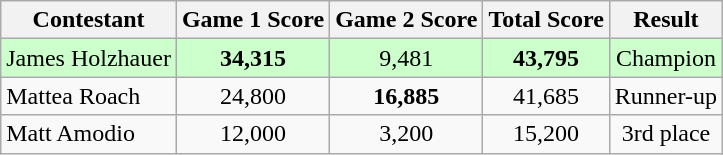<table class="wikitable" style="text-align: center;">
<tr>
<th>Contestant</th>
<th>Game 1 Score</th>
<th>Game 2 Score</th>
<th>Total Score</th>
<th>Result</th>
</tr>
<tr style="background:#ccffcc">
<td style="text-align:left;">James Holzhauer</td>
<td><strong>34,315</strong></td>
<td>9,481</td>
<td><strong>43,795</strong></td>
<td>Champion</td>
</tr>
<tr>
<td style="text-align:left;">Mattea Roach</td>
<td>24,800</td>
<td><strong>16,885</strong></td>
<td>41,685</td>
<td>Runner-up</td>
</tr>
<tr>
<td style="text-align:left;">Matt Amodio</td>
<td>12,000</td>
<td>3,200</td>
<td>15,200</td>
<td>3rd place</td>
</tr>
</table>
